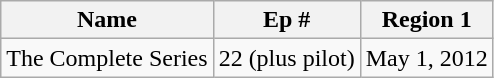<table class="wikitable">
<tr>
<th>Name</th>
<th>Ep #</th>
<th>Region 1</th>
</tr>
<tr>
<td>The Complete Series</td>
<td align="center">22 (plus pilot)</td>
<td>May 1, 2012</td>
</tr>
</table>
